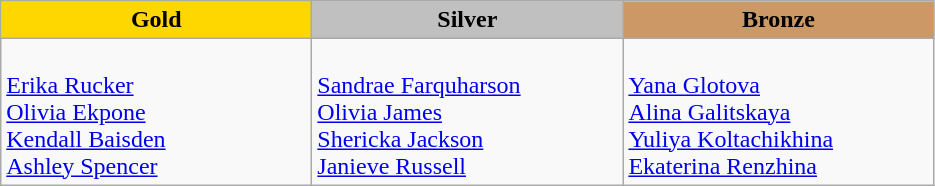<table class="wikitable" style="text-align:left">
<tr align="center">
<td width=200 bgcolor=gold><strong>Gold</strong></td>
<td width=200 bgcolor=silver><strong>Silver</strong></td>
<td width=200 bgcolor=CC9966><strong>Bronze</strong></td>
</tr>
<tr>
<td><em></em><br><a href='#'>Erika Rucker</a><br><a href='#'>Olivia Ekpone</a><br><a href='#'>Kendall Baisden</a><br><a href='#'>Ashley Spencer</a></td>
<td><em></em><br><a href='#'>Sandrae Farquharson</a><br><a href='#'>Olivia James</a><br><a href='#'>Shericka Jackson</a><br><a href='#'>Janieve Russell</a></td>
<td><em></em><br><a href='#'>Yana Glotova</a><br><a href='#'>Alina Galitskaya</a><br><a href='#'>Yuliya Koltachikhina</a><br><a href='#'>Ekaterina Renzhina</a></td>
</tr>
</table>
